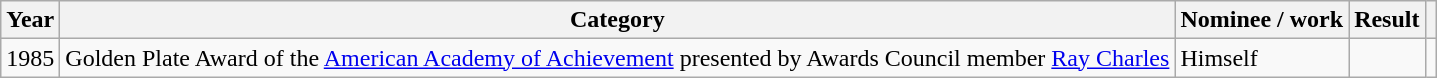<table class="wikitable">
<tr>
<th>Year</th>
<th>Category</th>
<th>Nominee / work</th>
<th>Result</th>
<th></th>
</tr>
<tr>
<td>1985</td>
<td>Golden Plate Award of the <a href='#'>American Academy of Achievement</a> presented by Awards Council member <a href='#'>Ray Charles</a></td>
<td>Himself</td>
<td></td>
<td></td>
</tr>
</table>
